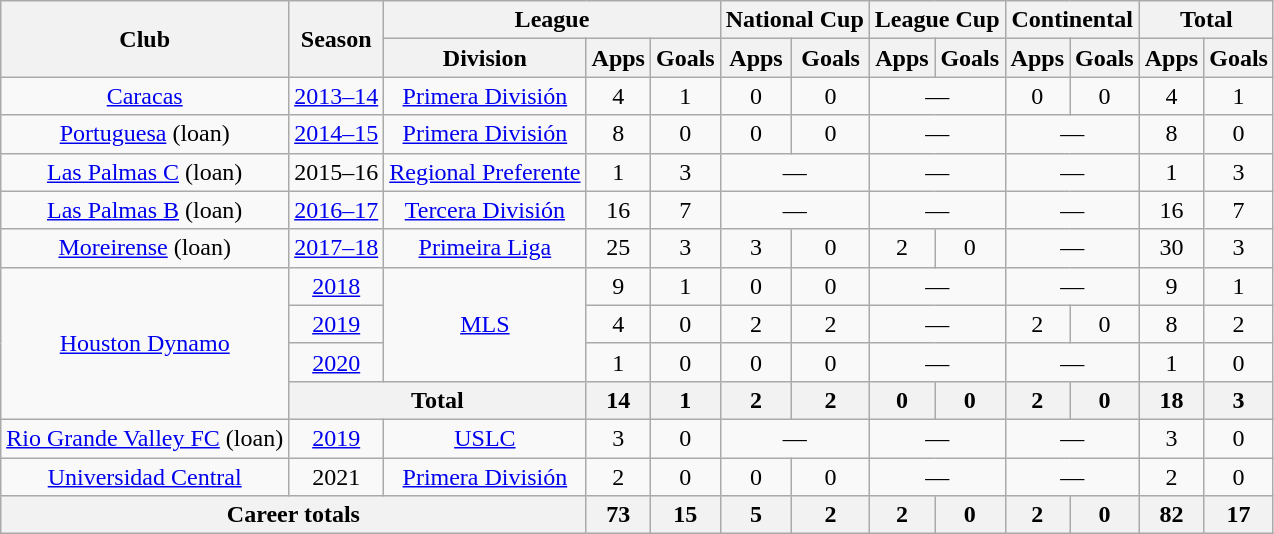<table class="wikitable" style="text-align: center;">
<tr>
<th rowspan="2">Club</th>
<th rowspan="2">Season</th>
<th colspan="3">League</th>
<th colspan="2">National Cup</th>
<th colspan="2">League Cup</th>
<th colspan="2">Continental</th>
<th colspan="2">Total</th>
</tr>
<tr>
<th>Division</th>
<th>Apps</th>
<th>Goals</th>
<th>Apps</th>
<th>Goals</th>
<th>Apps</th>
<th>Goals</th>
<th>Apps</th>
<th>Goals</th>
<th>Apps</th>
<th>Goals</th>
</tr>
<tr>
<td valign="center"><a href='#'>Caracas</a></td>
<td><a href='#'>2013–14</a></td>
<td><a href='#'>Primera División</a></td>
<td>4</td>
<td>1</td>
<td>0</td>
<td>0</td>
<td colspan="2">—</td>
<td>0</td>
<td>0</td>
<td>4</td>
<td>1</td>
</tr>
<tr>
<td valign="center"><a href='#'>Portuguesa</a> (loan)</td>
<td><a href='#'>2014–15</a></td>
<td><a href='#'>Primera División</a></td>
<td>8</td>
<td>0</td>
<td>0</td>
<td>0</td>
<td colspan="2">—</td>
<td colspan="2">—</td>
<td>8</td>
<td>0</td>
</tr>
<tr>
<td><a href='#'>Las Palmas C</a> (loan)</td>
<td>2015–16</td>
<td><a href='#'>Regional Preferente</a></td>
<td>1</td>
<td>3</td>
<td colspan="2">—</td>
<td colspan="2">—</td>
<td colspan="2">—</td>
<td>1</td>
<td>3</td>
</tr>
<tr>
<td><a href='#'>Las Palmas B</a> (loan)</td>
<td><a href='#'>2016–17</a></td>
<td><a href='#'>Tercera División</a></td>
<td>16</td>
<td>7</td>
<td colspan="2">—</td>
<td colspan="2">—</td>
<td colspan="2">—</td>
<td>16</td>
<td>7</td>
</tr>
<tr>
<td><a href='#'>Moreirense</a> (loan)</td>
<td><a href='#'>2017–18</a></td>
<td><a href='#'>Primeira Liga</a></td>
<td>25</td>
<td>3</td>
<td>3</td>
<td>0</td>
<td>2</td>
<td>0</td>
<td colspan="2">—</td>
<td>30</td>
<td>3</td>
</tr>
<tr>
<td rowspan="4"><a href='#'>Houston Dynamo</a></td>
<td><a href='#'>2018</a></td>
<td rowspan="3"><a href='#'>MLS</a></td>
<td>9</td>
<td>1</td>
<td>0</td>
<td>0</td>
<td colspan="2">—</td>
<td colspan="2">—</td>
<td>9</td>
<td>1</td>
</tr>
<tr>
<td><a href='#'>2019</a></td>
<td>4</td>
<td>0</td>
<td>2</td>
<td>2</td>
<td colspan="2">—</td>
<td>2</td>
<td>0</td>
<td>8</td>
<td>2</td>
</tr>
<tr>
<td><a href='#'>2020</a></td>
<td>1</td>
<td>0</td>
<td>0</td>
<td>0</td>
<td colspan="2">—</td>
<td colspan="2">—</td>
<td>1</td>
<td>0</td>
</tr>
<tr>
<th colspan="2">Total</th>
<th>14</th>
<th>1</th>
<th>2</th>
<th>2</th>
<th>0</th>
<th>0</th>
<th>2</th>
<th>0</th>
<th>18</th>
<th>3</th>
</tr>
<tr>
<td><a href='#'>Rio Grande Valley FC</a> (loan)</td>
<td><a href='#'>2019</a></td>
<td><a href='#'>USLC</a></td>
<td>3</td>
<td>0</td>
<td colspan="2">—</td>
<td colspan="2">—</td>
<td colspan="2">—</td>
<td>3</td>
<td>0</td>
</tr>
<tr>
<td><a href='#'>Universidad Central</a></td>
<td>2021</td>
<td><a href='#'>Primera División</a></td>
<td>2</td>
<td>0</td>
<td>0</td>
<td>0</td>
<td colspan="2">—</td>
<td colspan="2">—</td>
<td>2</td>
<td>0</td>
</tr>
<tr>
<th colspan="3">Career totals</th>
<th>73</th>
<th>15</th>
<th>5</th>
<th>2</th>
<th>2</th>
<th>0</th>
<th>2</th>
<th>0</th>
<th>82</th>
<th>17</th>
</tr>
</table>
